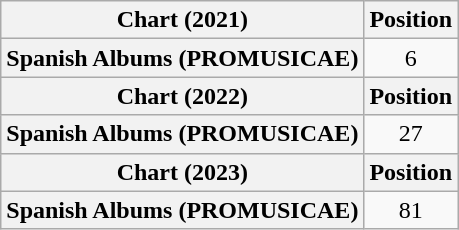<table class="wikitable plainrowheaders" style="text-align:center">
<tr>
<th scope="col">Chart (2021)</th>
<th scope="col">Position</th>
</tr>
<tr>
<th scope="row">Spanish Albums (PROMUSICAE)</th>
<td>6</td>
</tr>
<tr>
<th scope="col">Chart (2022)</th>
<th scope="col">Position</th>
</tr>
<tr>
<th scope="row">Spanish Albums (PROMUSICAE)</th>
<td>27</td>
</tr>
<tr>
<th scope="col">Chart (2023)</th>
<th scope="col">Position</th>
</tr>
<tr>
<th scope="row">Spanish Albums (PROMUSICAE)</th>
<td>81</td>
</tr>
</table>
